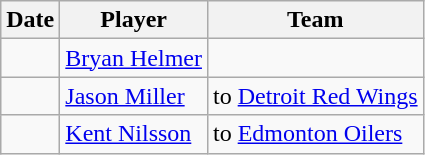<table class="wikitable">
<tr>
<th>Date</th>
<th>Player</th>
<th>Team</th>
</tr>
<tr>
<td></td>
<td><a href='#'>Bryan Helmer</a></td>
<td></td>
</tr>
<tr>
<td></td>
<td><a href='#'>Jason Miller</a></td>
<td>to <a href='#'>Detroit Red Wings</a></td>
</tr>
<tr>
<td></td>
<td><a href='#'>Kent Nilsson</a></td>
<td>to <a href='#'>Edmonton Oilers</a></td>
</tr>
</table>
